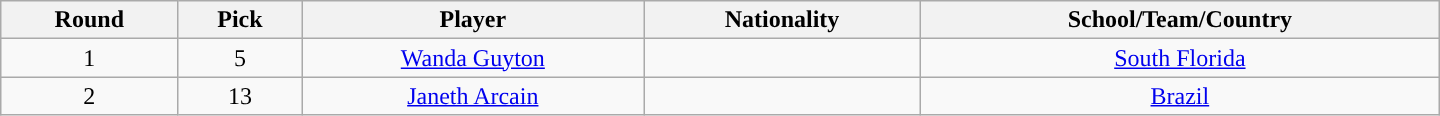<table class="wikitable" style="text-align:center; width:60em">
<tr>
<th>Round</th>
<th>Pick</th>
<th>Player</th>
<th>Nationality</th>
<th>School/Team/Country</th>
</tr>
<tr>
<td>1</td>
<td>5</td>
<td><a href='#'>Wanda Guyton</a></td>
<td></td>
<td><a href='#'>South Florida</a></td>
</tr>
<tr>
<td>2</td>
<td>13</td>
<td><a href='#'>Janeth Arcain</a></td>
<td></td>
<td><a href='#'>Brazil</a></td>
</tr>
</table>
